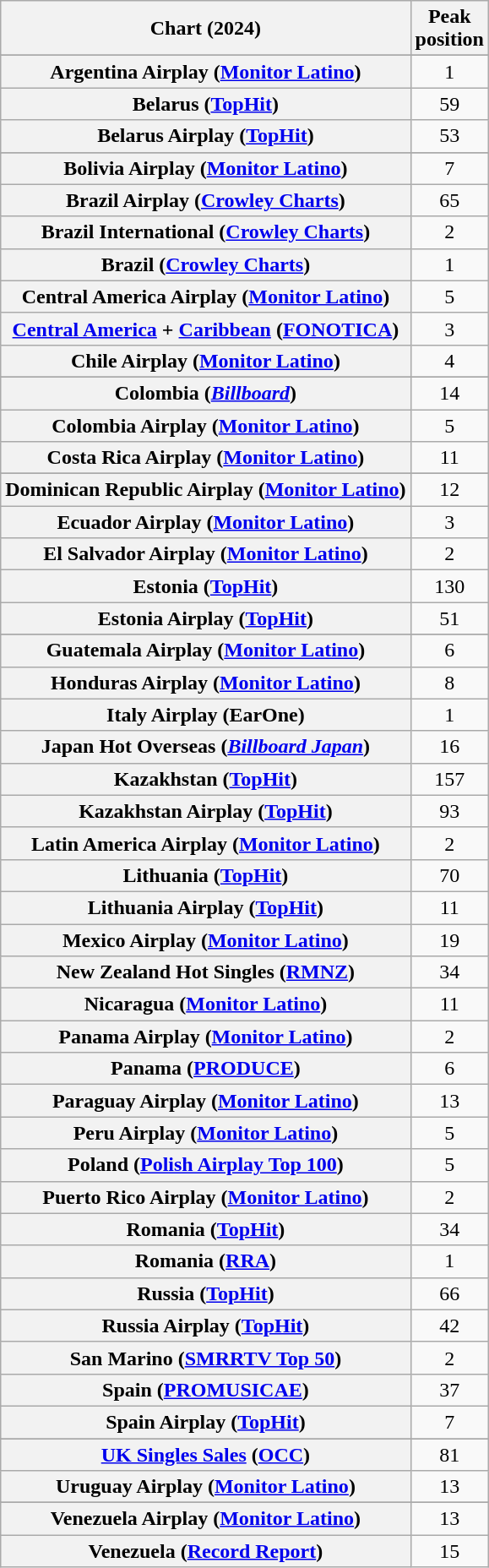<table class="wikitable sortable plainrowheaders" style="text-align:center">
<tr>
<th scope="col">Chart (2024)</th>
<th scope="col">Peak<br> position</th>
</tr>
<tr>
</tr>
<tr>
<th scope="row">Argentina Airplay (<a href='#'>Monitor Latino</a>)</th>
<td>1</td>
</tr>
<tr>
<th scope="row">Belarus (<a href='#'>TopHit</a>)</th>
<td>59</td>
</tr>
<tr>
<th scope="row">Belarus Airplay (<a href='#'>TopHit</a>)</th>
<td>53</td>
</tr>
<tr>
</tr>
<tr>
<th scope="row">Bolivia Airplay (<a href='#'>Monitor Latino</a>)</th>
<td>7</td>
</tr>
<tr>
<th scope="row">Brazil Airplay (<a href='#'>Crowley Charts</a>)</th>
<td>65</td>
</tr>
<tr>
<th scope="row">Brazil International (<a href='#'>Crowley Charts</a>)</th>
<td>2</td>
</tr>
<tr>
<th scope="row">Brazil (<a href='#'>Crowley Charts</a>)</th>
<td>1</td>
</tr>
<tr>
<th scope="row">Central America Airplay (<a href='#'>Monitor Latino</a>)</th>
<td>5</td>
</tr>
<tr>
<th scope="row"><a href='#'>Central America</a> + <a href='#'>Caribbean</a> (<a href='#'>FONOTICA</a>)</th>
<td>3</td>
</tr>
<tr>
<th scope="row">Chile Airplay (<a href='#'>Monitor Latino</a>)</th>
<td>4</td>
</tr>
<tr>
</tr>
<tr>
<th scope="row">Colombia (<em><a href='#'>Billboard</a></em>)</th>
<td>14</td>
</tr>
<tr>
<th scope="row">Colombia Airplay (<a href='#'>Monitor Latino</a>)</th>
<td>5</td>
</tr>
<tr>
<th scope="row">Costa Rica Airplay (<a href='#'>Monitor Latino</a>)</th>
<td>11</td>
</tr>
<tr>
</tr>
<tr>
<th scope="row">Dominican Republic Airplay (<a href='#'>Monitor Latino</a>)</th>
<td>12</td>
</tr>
<tr>
<th scope="row">Ecuador Airplay (<a href='#'>Monitor Latino</a>)</th>
<td>3</td>
</tr>
<tr>
<th scope="row">El Salvador Airplay (<a href='#'>Monitor Latino</a>)</th>
<td>2</td>
</tr>
<tr>
<th scope="row">Estonia (<a href='#'>TopHit</a>)</th>
<td>130</td>
</tr>
<tr>
<th scope="row">Estonia Airplay (<a href='#'>TopHit</a>)</th>
<td>51</td>
</tr>
<tr>
</tr>
<tr>
<th scope="row">Guatemala Airplay (<a href='#'>Monitor Latino</a>)</th>
<td>6</td>
</tr>
<tr>
<th scope="row">Honduras Airplay (<a href='#'>Monitor Latino</a>)</th>
<td>8</td>
</tr>
<tr>
<th scope="row">Italy Airplay (EarOne)</th>
<td>1</td>
</tr>
<tr>
<th scope="row">Japan Hot Overseas (<em><a href='#'>Billboard Japan</a></em>)</th>
<td>16</td>
</tr>
<tr>
<th scope="row">Kazakhstan (<a href='#'>TopHit</a>)</th>
<td>157</td>
</tr>
<tr>
<th scope="row">Kazakhstan Airplay (<a href='#'>TopHit</a>)</th>
<td>93</td>
</tr>
<tr>
<th scope="row">Latin America Airplay (<a href='#'>Monitor Latino</a>)</th>
<td>2</td>
</tr>
<tr>
<th scope="row">Lithuania (<a href='#'>TopHit</a>)</th>
<td>70</td>
</tr>
<tr>
<th scope="row">Lithuania Airplay (<a href='#'>TopHit</a>)</th>
<td>11</td>
</tr>
<tr>
<th scope="row">Mexico Airplay (<a href='#'>Monitor Latino</a>)</th>
<td>19</td>
</tr>
<tr>
<th scope="row">New Zealand Hot Singles (<a href='#'>RMNZ</a>)</th>
<td>34</td>
</tr>
<tr>
<th scope="row">Nicaragua (<a href='#'>Monitor Latino</a>)</th>
<td>11</td>
</tr>
<tr>
<th scope="row">Panama Airplay (<a href='#'>Monitor Latino</a>)</th>
<td>2</td>
</tr>
<tr>
<th scope="row">Panama (<a href='#'>PRODUCE</a>)</th>
<td>6</td>
</tr>
<tr>
<th scope="row">Paraguay Airplay (<a href='#'>Monitor Latino</a>)</th>
<td>13</td>
</tr>
<tr>
<th scope="row">Peru Airplay (<a href='#'>Monitor Latino</a>)</th>
<td>5</td>
</tr>
<tr>
<th scope="row">Poland (<a href='#'>Polish Airplay Top 100</a>)</th>
<td>5</td>
</tr>
<tr>
<th scope="row">Puerto Rico Airplay (<a href='#'>Monitor Latino</a>)</th>
<td>2</td>
</tr>
<tr>
<th scope="row">Romania (<a href='#'>TopHit</a>)</th>
<td>34</td>
</tr>
<tr>
<th scope="row">Romania (<a href='#'>RRA</a>)</th>
<td>1</td>
</tr>
<tr>
<th scope="row">Russia (<a href='#'>TopHit</a>)</th>
<td>66</td>
</tr>
<tr>
<th scope="row">Russia Airplay (<a href='#'>TopHit</a>)</th>
<td>42</td>
</tr>
<tr>
<th scope="row">San Marino (<a href='#'>SMRRTV Top 50</a>)</th>
<td>2</td>
</tr>
<tr>
<th scope="row">Spain (<a href='#'>PROMUSICAE</a>)</th>
<td>37</td>
</tr>
<tr>
<th scope="row">Spain Airplay (<a href='#'>TopHit</a>)</th>
<td>7</td>
</tr>
<tr>
</tr>
<tr>
</tr>
<tr>
<th scope="row"><a href='#'>UK Singles Sales</a> (<a href='#'>OCC</a>)</th>
<td>81</td>
</tr>
<tr>
<th scope="row">Uruguay Airplay (<a href='#'>Monitor Latino</a>)</th>
<td>13</td>
</tr>
<tr>
</tr>
<tr>
</tr>
<tr>
</tr>
<tr>
</tr>
<tr>
</tr>
<tr>
<th scope="row">Venezuela Airplay (<a href='#'>Monitor Latino</a>)</th>
<td>13</td>
</tr>
<tr>
<th scope="row">Venezuela (<a href='#'>Record Report</a>)</th>
<td>15</td>
</tr>
</table>
